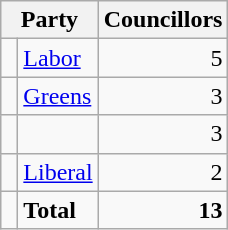<table class="wikitable">
<tr>
<th colspan="2">Party</th>
<th>Councillors</th>
</tr>
<tr>
<td> </td>
<td><a href='#'>Labor</a></td>
<td align=right>5</td>
</tr>
<tr>
<td> </td>
<td><a href='#'>Greens</a></td>
<td align=right>3</td>
</tr>
<tr>
<td> </td>
<td></td>
<td align=right>3</td>
</tr>
<tr>
<td> </td>
<td><a href='#'>Liberal</a></td>
<td align=right>2</td>
</tr>
<tr>
<td></td>
<td><strong>Total</strong></td>
<td align=right><strong>13</strong></td>
</tr>
</table>
